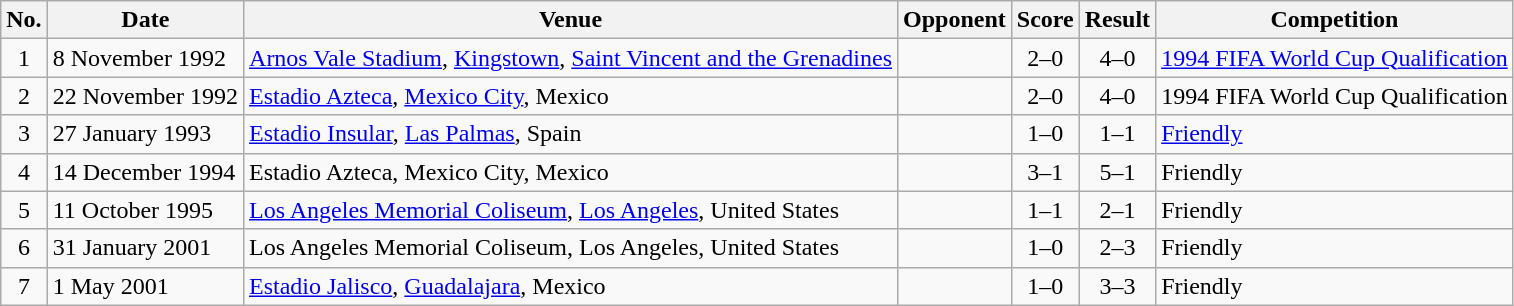<table class="wikitable sortable">
<tr>
<th scope="col">No.</th>
<th scope="col">Date</th>
<th scope="col">Venue</th>
<th scope="col">Opponent</th>
<th scope="col">Score</th>
<th scope="col">Result</th>
<th scope="col">Competition</th>
</tr>
<tr>
<td align="center">1</td>
<td>8 November 1992</td>
<td><a href='#'>Arnos Vale Stadium</a>, <a href='#'>Kingstown</a>, <a href='#'>Saint Vincent and the Grenadines</a></td>
<td></td>
<td align="center">2–0</td>
<td align="center">4–0</td>
<td><a href='#'>1994 FIFA World Cup Qualification</a></td>
</tr>
<tr>
<td align="center">2</td>
<td>22 November 1992</td>
<td><a href='#'>Estadio Azteca</a>, <a href='#'>Mexico City</a>, Mexico</td>
<td></td>
<td align="center">2–0</td>
<td align="center">4–0</td>
<td>1994 FIFA World Cup Qualification</td>
</tr>
<tr>
<td align="center">3</td>
<td>27 January 1993</td>
<td><a href='#'>Estadio Insular</a>, <a href='#'>Las Palmas</a>, Spain</td>
<td></td>
<td align="center">1–0</td>
<td align="center">1–1</td>
<td><a href='#'>Friendly</a></td>
</tr>
<tr>
<td align="center">4</td>
<td>14 December 1994</td>
<td>Estadio Azteca, Mexico City, Mexico</td>
<td></td>
<td align="center">3–1</td>
<td align="center">5–1</td>
<td>Friendly</td>
</tr>
<tr>
<td align="center">5</td>
<td>11 October 1995</td>
<td><a href='#'>Los Angeles Memorial Coliseum</a>, <a href='#'>Los Angeles</a>, United States</td>
<td></td>
<td align="center">1–1</td>
<td align="center">2–1</td>
<td>Friendly</td>
</tr>
<tr>
<td align="center">6</td>
<td>31 January 2001</td>
<td>Los Angeles Memorial Coliseum, Los Angeles, United States</td>
<td></td>
<td align="center">1–0</td>
<td align="center">2–3</td>
<td>Friendly</td>
</tr>
<tr>
<td align="center">7</td>
<td>1 May 2001</td>
<td><a href='#'>Estadio Jalisco</a>, <a href='#'>Guadalajara</a>, Mexico</td>
<td></td>
<td align="center">1–0</td>
<td align="center">3–3</td>
<td>Friendly</td>
</tr>
</table>
